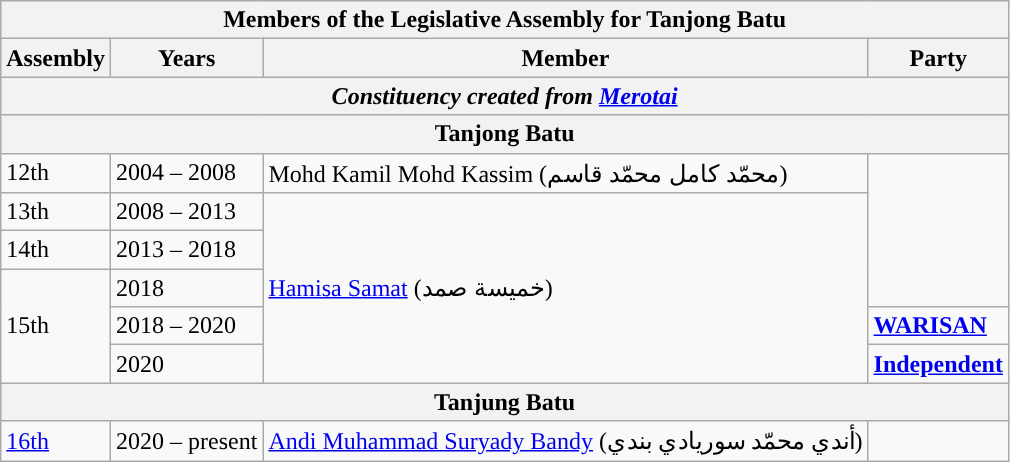<table class="wikitable">
<tr>
<th colspan="4">Members of the Legislative Assembly for Tanjong Batu</th>
</tr>
<tr>
<th>Assembly</th>
<th>Years</th>
<th>Member</th>
<th>Party</th>
</tr>
<tr>
<th colspan="4" align="center"><em>Constituency created from <a href='#'>Merotai</a></em></th>
</tr>
<tr>
<th colspan="4">Tanjong Batu</th>
</tr>
<tr>
<td>12th</td>
<td>2004 – 2008</td>
<td>Mohd Kamil Mohd Kassim (محمّد كامل محمّد قاسم)</td>
<td rowspan="4"></td>
</tr>
<tr>
<td>13th</td>
<td>2008 – 2013</td>
<td rowspan="5"><a href='#'>Hamisa Samat</a> (خميسة صمد)</td>
</tr>
<tr>
<td>14th</td>
<td>2013 – 2018</td>
</tr>
<tr>
<td rowspan="3">15th</td>
<td>2018</td>
</tr>
<tr>
<td>2018 – 2020</td>
<td><strong><a href='#'>WARISAN</a></strong></td>
</tr>
<tr>
<td>2020</td>
<td><strong><a href='#'>Independent</a></strong></td>
</tr>
<tr>
<th colspan="4">Tanjung Batu</th>
</tr>
<tr>
<td><a href='#'>16th</a></td>
<td>2020 – present</td>
<td><a href='#'>Andi Muhammad Suryady Bandy</a> (أندي محمّد سوريادي بندي)</td>
<td></td>
</tr>
</table>
